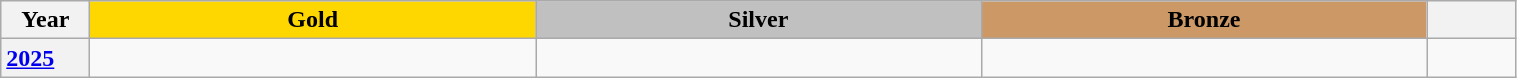<table class="wikitable unsortable" style="text-align:left; width:80%">
<tr>
<th scope="col" style="text-align:center; width:5%">Year</th>
<th scope="col" style="text-align:center; width:25%; background:gold">Gold</th>
<th scope="col" style="text-align:center; width:25%; background:silver">Silver</th>
<th scope="col" style="text-align:center; width:25%; background:#c96">Bronze</th>
<th scope="col" style="text-align:center; width:5%"></th>
</tr>
<tr>
<th scope="row" style="text-align:left"><a href='#'>2025</a></th>
<td></td>
<td></td>
<td></td>
<td></td>
</tr>
</table>
